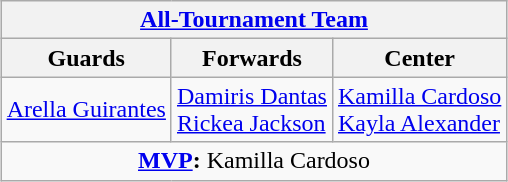<table class=wikitable style="margin:auto">
<tr>
<th colspan=3 align=center><a href='#'>All-Tournament Team</a></th>
</tr>
<tr>
<th>Guards</th>
<th>Forwards</th>
<th>Center</th>
</tr>
<tr>
<td> <a href='#'>Arella Guirantes</a></td>
<td> <a href='#'>Damiris Dantas</a><br> <a href='#'>Rickea Jackson</a></td>
<td> <a href='#'>Kamilla Cardoso</a><br> <a href='#'>Kayla Alexander</a></td>
</tr>
<tr>
<td colspan=3 align=center><strong><a href='#'>MVP</a>:</strong>  Kamilla Cardoso</td>
</tr>
</table>
